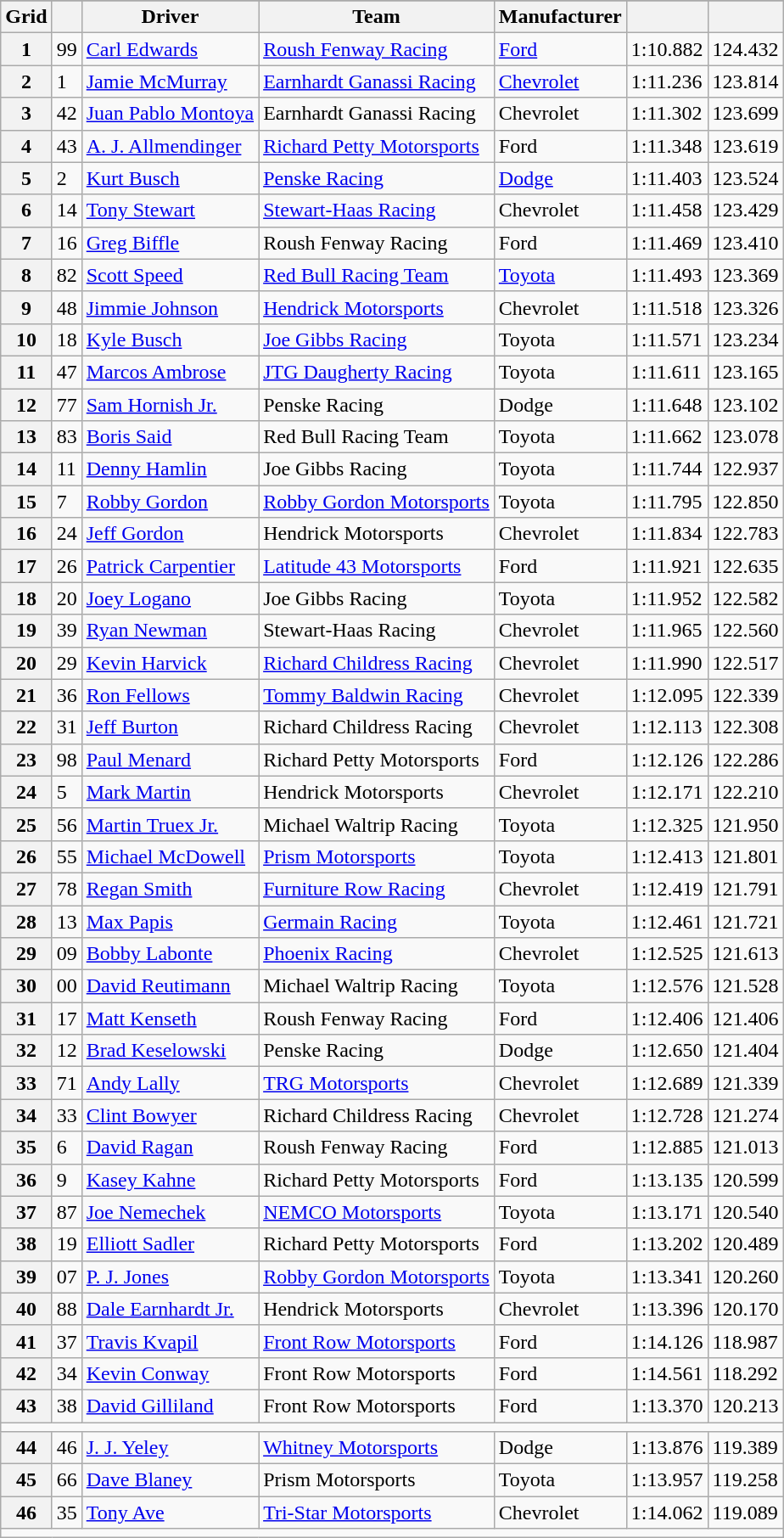<table class="wikitable">
<tr>
</tr>
<tr>
<th scope="col">Grid</th>
<th scope="col"></th>
<th scope="col">Driver</th>
<th scope="col">Team</th>
<th scope="col">Manufacturer</th>
<th scope="col"></th>
<th scope="col"></th>
</tr>
<tr>
<th scope="row">1</th>
<td>99</td>
<td><a href='#'>Carl Edwards</a></td>
<td><a href='#'>Roush Fenway Racing</a></td>
<td><a href='#'>Ford</a></td>
<td>1:10.882</td>
<td>124.432</td>
</tr>
<tr>
<th scope="row">2</th>
<td>1</td>
<td><a href='#'>Jamie McMurray</a></td>
<td><a href='#'>Earnhardt Ganassi Racing</a></td>
<td><a href='#'>Chevrolet</a></td>
<td>1:11.236</td>
<td>123.814</td>
</tr>
<tr>
<th scope="row">3</th>
<td>42</td>
<td><a href='#'>Juan Pablo Montoya</a></td>
<td>Earnhardt Ganassi Racing</td>
<td>Chevrolet</td>
<td>1:11.302</td>
<td>123.699</td>
</tr>
<tr>
<th scope="row">4</th>
<td>43</td>
<td><a href='#'>A. J. Allmendinger</a></td>
<td><a href='#'>Richard Petty Motorsports</a></td>
<td>Ford</td>
<td>1:11.348</td>
<td>123.619</td>
</tr>
<tr>
<th scope="row">5</th>
<td>2</td>
<td><a href='#'>Kurt Busch</a></td>
<td><a href='#'>Penske Racing</a></td>
<td><a href='#'>Dodge</a></td>
<td>1:11.403</td>
<td>123.524</td>
</tr>
<tr>
<th scope="row">6</th>
<td>14</td>
<td><a href='#'>Tony Stewart</a></td>
<td><a href='#'>Stewart-Haas Racing</a></td>
<td>Chevrolet</td>
<td>1:11.458</td>
<td>123.429</td>
</tr>
<tr>
<th scope="row">7</th>
<td>16</td>
<td><a href='#'>Greg Biffle</a></td>
<td>Roush Fenway Racing</td>
<td>Ford</td>
<td>1:11.469</td>
<td>123.410</td>
</tr>
<tr>
<th scope="row">8</th>
<td>82</td>
<td><a href='#'>Scott Speed</a></td>
<td><a href='#'>Red Bull Racing Team</a></td>
<td><a href='#'>Toyota</a></td>
<td>1:11.493</td>
<td>123.369</td>
</tr>
<tr>
<th scope="row">9</th>
<td>48</td>
<td><a href='#'>Jimmie Johnson</a></td>
<td><a href='#'>Hendrick Motorsports</a></td>
<td>Chevrolet</td>
<td>1:11.518</td>
<td>123.326</td>
</tr>
<tr>
<th scope="row">10</th>
<td>18</td>
<td><a href='#'>Kyle Busch</a></td>
<td><a href='#'>Joe Gibbs Racing</a></td>
<td>Toyota</td>
<td>1:11.571</td>
<td>123.234</td>
</tr>
<tr>
<th scope="row">11</th>
<td>47</td>
<td><a href='#'>Marcos Ambrose</a></td>
<td><a href='#'>JTG Daugherty Racing</a></td>
<td>Toyota</td>
<td>1:11.611</td>
<td>123.165</td>
</tr>
<tr>
<th scope="row">12</th>
<td>77</td>
<td><a href='#'>Sam Hornish Jr.</a></td>
<td>Penske Racing</td>
<td>Dodge</td>
<td>1:11.648</td>
<td>123.102</td>
</tr>
<tr>
<th scope="row">13</th>
<td>83</td>
<td><a href='#'>Boris Said</a></td>
<td>Red Bull Racing Team</td>
<td>Toyota</td>
<td>1:11.662</td>
<td>123.078</td>
</tr>
<tr>
<th scope="row">14</th>
<td>11</td>
<td><a href='#'>Denny Hamlin</a></td>
<td>Joe Gibbs Racing</td>
<td>Toyota</td>
<td>1:11.744</td>
<td>122.937</td>
</tr>
<tr>
<th scope="row">15</th>
<td>7</td>
<td><a href='#'>Robby Gordon</a></td>
<td><a href='#'>Robby Gordon Motorsports</a></td>
<td>Toyota</td>
<td>1:11.795</td>
<td>122.850</td>
</tr>
<tr>
<th scope="row">16</th>
<td>24</td>
<td><a href='#'>Jeff Gordon</a></td>
<td>Hendrick Motorsports</td>
<td>Chevrolet</td>
<td>1:11.834</td>
<td>122.783</td>
</tr>
<tr>
<th scope="row">17</th>
<td>26</td>
<td><a href='#'>Patrick Carpentier</a></td>
<td><a href='#'>Latitude 43 Motorsports</a></td>
<td>Ford</td>
<td>1:11.921</td>
<td>122.635</td>
</tr>
<tr>
<th scope="row">18</th>
<td>20</td>
<td><a href='#'>Joey Logano</a></td>
<td>Joe Gibbs Racing</td>
<td>Toyota</td>
<td>1:11.952</td>
<td>122.582</td>
</tr>
<tr>
<th scope="row">19</th>
<td>39</td>
<td><a href='#'>Ryan Newman</a></td>
<td>Stewart-Haas Racing</td>
<td>Chevrolet</td>
<td>1:11.965</td>
<td>122.560</td>
</tr>
<tr>
<th scope="row">20</th>
<td>29</td>
<td><a href='#'>Kevin Harvick</a></td>
<td><a href='#'>Richard Childress Racing</a></td>
<td>Chevrolet</td>
<td>1:11.990</td>
<td>122.517</td>
</tr>
<tr>
<th scope="row">21</th>
<td>36</td>
<td><a href='#'>Ron Fellows</a></td>
<td><a href='#'>Tommy Baldwin Racing</a></td>
<td>Chevrolet</td>
<td>1:12.095</td>
<td>122.339</td>
</tr>
<tr>
<th scope="row">22</th>
<td>31</td>
<td><a href='#'>Jeff Burton</a></td>
<td>Richard Childress Racing</td>
<td>Chevrolet</td>
<td>1:12.113</td>
<td>122.308</td>
</tr>
<tr>
<th scope="row">23</th>
<td>98</td>
<td><a href='#'>Paul Menard</a></td>
<td>Richard Petty Motorsports</td>
<td>Ford</td>
<td>1:12.126</td>
<td>122.286</td>
</tr>
<tr>
<th scope="row">24</th>
<td>5</td>
<td><a href='#'>Mark Martin</a></td>
<td>Hendrick Motorsports</td>
<td>Chevrolet</td>
<td>1:12.171</td>
<td>122.210</td>
</tr>
<tr>
<th scope="row">25</th>
<td>56</td>
<td><a href='#'>Martin Truex Jr.</a></td>
<td>Michael Waltrip Racing</td>
<td>Toyota</td>
<td>1:12.325</td>
<td>121.950</td>
</tr>
<tr>
<th scope="row">26</th>
<td>55</td>
<td><a href='#'>Michael McDowell</a></td>
<td><a href='#'>Prism Motorsports</a></td>
<td>Toyota</td>
<td>1:12.413</td>
<td>121.801</td>
</tr>
<tr>
<th scope="row">27</th>
<td>78</td>
<td><a href='#'>Regan Smith</a></td>
<td><a href='#'>Furniture Row Racing</a></td>
<td>Chevrolet</td>
<td>1:12.419</td>
<td>121.791</td>
</tr>
<tr>
<th scope="row">28</th>
<td>13</td>
<td><a href='#'>Max Papis</a></td>
<td><a href='#'>Germain Racing</a></td>
<td>Toyota</td>
<td>1:12.461</td>
<td>121.721</td>
</tr>
<tr>
<th scope="row">29</th>
<td>09</td>
<td><a href='#'>Bobby Labonte</a></td>
<td><a href='#'>Phoenix Racing</a></td>
<td>Chevrolet</td>
<td>1:12.525</td>
<td>121.613</td>
</tr>
<tr>
<th scope="row">30</th>
<td>00</td>
<td><a href='#'>David Reutimann</a></td>
<td>Michael Waltrip Racing</td>
<td>Toyota</td>
<td>1:12.576</td>
<td>121.528</td>
</tr>
<tr>
<th scope="row">31</th>
<td>17</td>
<td><a href='#'>Matt Kenseth</a></td>
<td>Roush Fenway Racing</td>
<td>Ford</td>
<td>1:12.406</td>
<td>121.406</td>
</tr>
<tr>
<th scope="row">32</th>
<td>12</td>
<td><a href='#'>Brad Keselowski</a></td>
<td>Penske Racing</td>
<td>Dodge</td>
<td>1:12.650</td>
<td>121.404</td>
</tr>
<tr>
<th scope="row">33</th>
<td>71</td>
<td><a href='#'>Andy Lally</a></td>
<td><a href='#'>TRG Motorsports</a></td>
<td>Chevrolet</td>
<td>1:12.689</td>
<td>121.339</td>
</tr>
<tr>
<th scope="row">34</th>
<td>33</td>
<td><a href='#'>Clint Bowyer</a></td>
<td>Richard Childress Racing</td>
<td>Chevrolet</td>
<td>1:12.728</td>
<td>121.274</td>
</tr>
<tr>
<th scope="row">35</th>
<td>6</td>
<td><a href='#'>David Ragan</a></td>
<td>Roush Fenway Racing</td>
<td>Ford</td>
<td>1:12.885</td>
<td>121.013</td>
</tr>
<tr>
<th scope="row">36</th>
<td>9</td>
<td><a href='#'>Kasey Kahne</a></td>
<td>Richard Petty Motorsports</td>
<td>Ford</td>
<td>1:13.135</td>
<td>120.599</td>
</tr>
<tr>
<th scope="row">37</th>
<td>87</td>
<td><a href='#'>Joe Nemechek</a></td>
<td><a href='#'>NEMCO Motorsports</a></td>
<td>Toyota</td>
<td>1:13.171</td>
<td>120.540</td>
</tr>
<tr>
<th scope="row">38</th>
<td>19</td>
<td><a href='#'>Elliott Sadler</a></td>
<td>Richard Petty Motorsports</td>
<td>Ford</td>
<td>1:13.202</td>
<td>120.489</td>
</tr>
<tr>
<th scope="row">39</th>
<td>07</td>
<td><a href='#'>P. J. Jones</a></td>
<td><a href='#'>Robby Gordon Motorsports</a></td>
<td>Toyota</td>
<td>1:13.341</td>
<td>120.260</td>
</tr>
<tr>
<th scope="row">40</th>
<td>88</td>
<td><a href='#'>Dale Earnhardt Jr.</a></td>
<td>Hendrick Motorsports</td>
<td>Chevrolet</td>
<td>1:13.396</td>
<td>120.170</td>
</tr>
<tr>
<th scope="row">41</th>
<td>37</td>
<td><a href='#'>Travis Kvapil</a></td>
<td><a href='#'>Front Row Motorsports</a></td>
<td>Ford</td>
<td>1:14.126</td>
<td>118.987</td>
</tr>
<tr>
<th scope="row">42</th>
<td>34</td>
<td><a href='#'>Kevin Conway</a></td>
<td>Front Row Motorsports</td>
<td>Ford</td>
<td>1:14.561</td>
<td>118.292</td>
</tr>
<tr>
<th scope="row">43</th>
<td>38</td>
<td><a href='#'>David Gilliland</a></td>
<td>Front Row Motorsports</td>
<td>Ford</td>
<td>1:13.370</td>
<td>120.213</td>
</tr>
<tr>
<td colspan="8"></td>
</tr>
<tr>
<th scope="row">44</th>
<td>46</td>
<td><a href='#'>J. J. Yeley</a></td>
<td><a href='#'>Whitney Motorsports</a></td>
<td>Dodge</td>
<td>1:13.876</td>
<td>119.389</td>
</tr>
<tr>
<th scope="row">45</th>
<td>66</td>
<td><a href='#'>Dave Blaney</a></td>
<td>Prism Motorsports</td>
<td>Toyota</td>
<td>1:13.957</td>
<td>119.258</td>
</tr>
<tr>
<th scope="row">46</th>
<td>35</td>
<td><a href='#'>Tony Ave</a></td>
<td><a href='#'>Tri-Star Motorsports</a></td>
<td>Chevrolet</td>
<td>1:14.062</td>
<td>119.089</td>
</tr>
<tr>
<td colspan="8"></td>
</tr>
</table>
